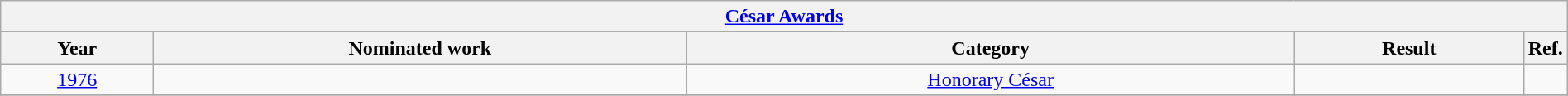<table width="100%" class="wikitable">
<tr>
<th colspan="5" align="center"><a href='#'>César Awards</a></th>
</tr>
<tr>
<th width="10%">Year</th>
<th width="35%">Nominated work</th>
<th width="40%">Category</th>
<th width="15%">Result</th>
<th>Ref.</th>
</tr>
<tr>
<td style="text-align:center;"><a href='#'>1976</a></td>
<td></td>
<td style="text-align:center;"><a href='#'>Honorary César</a></td>
<td></td>
<td style="text-align:center"></td>
</tr>
<tr>
</tr>
</table>
